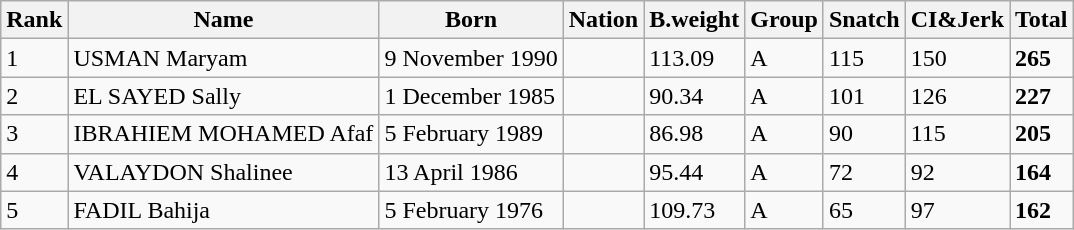<table class="wikitable">
<tr>
<th>Rank</th>
<th>Name</th>
<th>Born</th>
<th>Nation</th>
<th>B.weight</th>
<th>Group</th>
<th>Snatch</th>
<th>CI&Jerk</th>
<th>Total</th>
</tr>
<tr>
<td>1</td>
<td>USMAN Maryam</td>
<td>9 November 1990</td>
<td></td>
<td>113.09</td>
<td>A</td>
<td>115</td>
<td>150</td>
<td><strong>265</strong></td>
</tr>
<tr>
<td>2</td>
<td>EL SAYED Sally</td>
<td>1 December 1985</td>
<td></td>
<td>90.34</td>
<td>A</td>
<td>101</td>
<td>126</td>
<td><strong>227</strong></td>
</tr>
<tr>
<td>3</td>
<td>IBRAHIEM MOHAMED Afaf</td>
<td>5 February 1989</td>
<td></td>
<td>86.98</td>
<td>A</td>
<td>90</td>
<td>115</td>
<td><strong>205</strong></td>
</tr>
<tr>
<td>4</td>
<td>VALAYDON Shalinee</td>
<td>13 April 1986</td>
<td></td>
<td>95.44</td>
<td>A</td>
<td>72</td>
<td>92</td>
<td><strong>164</strong></td>
</tr>
<tr>
<td>5</td>
<td>FADIL Bahija</td>
<td>5 February 1976</td>
<td></td>
<td>109.73</td>
<td>A</td>
<td>65</td>
<td>97</td>
<td><strong>162</strong></td>
</tr>
</table>
